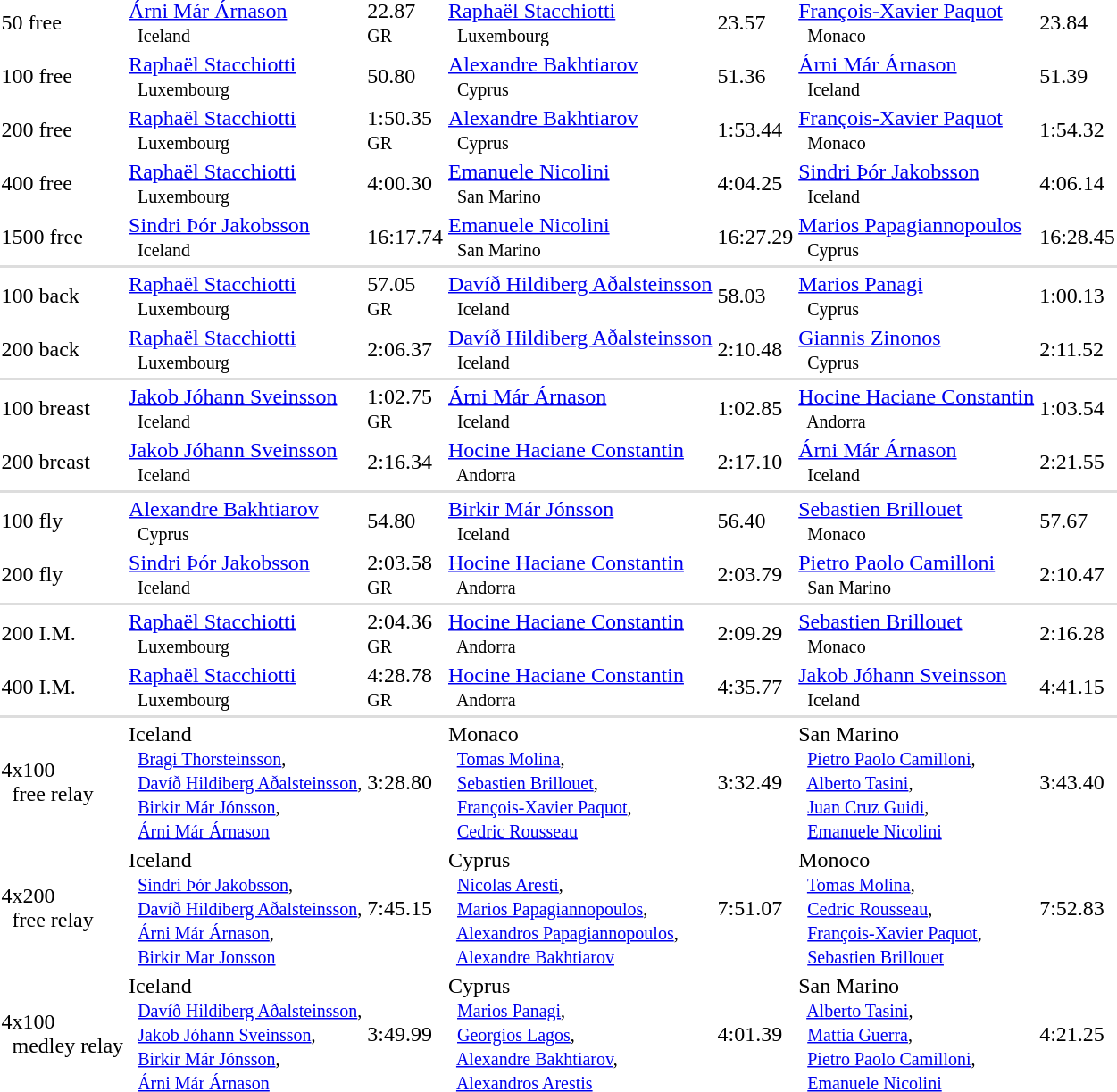<table>
<tr>
<td>50 free</td>
<td><a href='#'>Árni Már Árnason</a> <small><br>    Iceland </small></td>
<td>22.87 <small><br>GR</small></td>
<td><a href='#'>Raphaël Stacchiotti</a> <small><br>    Luxembourg </small></td>
<td>23.57</td>
<td><a href='#'>François-Xavier Paquot</a> <small><br>    Monaco </small></td>
<td>23.84</td>
</tr>
<tr>
<td>100 free</td>
<td><a href='#'>Raphaël Stacchiotti</a> <small><br>    Luxembourg </small></td>
<td>50.80</td>
<td><a href='#'>Alexandre Bakhtiarov</a> <small><br>    Cyprus </small></td>
<td>51.36</td>
<td><a href='#'>Árni Már Árnason</a> <small><br>    Iceland </small></td>
<td>51.39</td>
</tr>
<tr>
<td>200 free</td>
<td><a href='#'>Raphaël Stacchiotti</a> <small><br>    Luxembourg </small></td>
<td>1:50.35 <small><br>GR</small></td>
<td><a href='#'>Alexandre Bakhtiarov</a> <small><br>    Cyprus </small></td>
<td>1:53.44</td>
<td><a href='#'>François-Xavier Paquot</a> <small><br>    Monaco </small></td>
<td>1:54.32</td>
</tr>
<tr>
<td>400 free</td>
<td><a href='#'>Raphaël Stacchiotti</a> <small><br>    Luxembourg </small></td>
<td>4:00.30</td>
<td><a href='#'>Emanuele Nicolini</a> <small><br>    San Marino </small></td>
<td>4:04.25</td>
<td><a href='#'>Sindri Þór Jakobsson</a> <small><br>    Iceland </small></td>
<td>4:06.14</td>
</tr>
<tr>
<td>1500 free</td>
<td><a href='#'>Sindri Þór Jakobsson</a> <small><br>    Iceland </small></td>
<td>16:17.74</td>
<td><a href='#'>Emanuele Nicolini</a> <small><br>    San Marino </small></td>
<td>16:27.29</td>
<td><a href='#'>Marios Papagiannopoulos</a> <small><br>    Cyprus </small></td>
<td>16:28.45</td>
</tr>
<tr bgcolor=#DDDDDD>
<td colspan=7></td>
</tr>
<tr>
<td>100 back</td>
<td><a href='#'>Raphaël Stacchiotti</a> <small><br>    Luxembourg </small></td>
<td>57.05 <small><br>GR</small></td>
<td><a href='#'>Davíð Hildiberg Aðalsteinsson</a> <small><br>    Iceland </small></td>
<td>58.03</td>
<td><a href='#'>Marios Panagi</a> <small><br>    Cyprus </small></td>
<td>1:00.13</td>
</tr>
<tr>
<td>200 back</td>
<td><a href='#'>Raphaël Stacchiotti</a> <small><br>    Luxembourg </small></td>
<td>2:06.37</td>
<td><a href='#'>Davíð Hildiberg Aðalsteinsson</a> <small><br>    Iceland </small></td>
<td>2:10.48</td>
<td><a href='#'>Giannis Zinonos</a> <small><br>    Cyprus </small></td>
<td>2:11.52</td>
</tr>
<tr bgcolor=#DDDDDD>
<td colspan=7></td>
</tr>
<tr>
<td>100 breast</td>
<td><a href='#'>Jakob Jóhann Sveinsson</a> <small><br>    Iceland </small></td>
<td>1:02.75 <small><br>GR</small></td>
<td><a href='#'>Árni Már Árnason</a> <small><br>    Iceland </small></td>
<td>1:02.85</td>
<td><a href='#'>Hocine Haciane Constantin</a> <small><br>    Andorra </small></td>
<td>1:03.54</td>
</tr>
<tr>
<td>200 breast</td>
<td><a href='#'>Jakob Jóhann Sveinsson</a> <small><br>    Iceland </small></td>
<td>2:16.34</td>
<td><a href='#'>Hocine Haciane Constantin</a> <small><br>    Andorra </small></td>
<td>2:17.10</td>
<td><a href='#'>Árni Már Árnason</a> <small><br>    Iceland </small></td>
<td>2:21.55</td>
</tr>
<tr bgcolor=#DDDDDD>
<td colspan=7></td>
</tr>
<tr>
<td>100 fly</td>
<td><a href='#'>Alexandre Bakhtiarov</a> <small><br>    Cyprus </small></td>
<td>54.80</td>
<td><a href='#'>Birkir Már Jónsson</a> <small><br>    Iceland </small></td>
<td>56.40</td>
<td><a href='#'>Sebastien Brillouet</a> <small><br>    Monaco </small></td>
<td>57.67</td>
</tr>
<tr>
<td>200 fly</td>
<td><a href='#'>Sindri Þór Jakobsson</a> <small><br>    Iceland </small></td>
<td>2:03.58 <small><br>GR</small></td>
<td><a href='#'>Hocine Haciane Constantin</a> <small><br>    Andorra </small></td>
<td>2:03.79</td>
<td><a href='#'>Pietro Paolo Camilloni</a> <small><br>    San Marino </small></td>
<td>2:10.47</td>
</tr>
<tr bgcolor=#DDDDDD>
<td colspan=7></td>
</tr>
<tr>
<td>200 I.M.</td>
<td><a href='#'>Raphaël Stacchiotti</a> <small><br>    Luxembourg </small></td>
<td>2:04.36 <small><br>GR</small></td>
<td><a href='#'>Hocine Haciane Constantin</a> <small><br>    Andorra </small></td>
<td>2:09.29</td>
<td><a href='#'>Sebastien Brillouet</a> <small><br>    Monaco </small></td>
<td>2:16.28</td>
</tr>
<tr>
<td>400 I.M.</td>
<td><a href='#'>Raphaël Stacchiotti</a> <small><br>    Luxembourg </small></td>
<td>4:28.78 <small><br>GR</small></td>
<td><a href='#'>Hocine Haciane Constantin</a> <small><br>    Andorra </small></td>
<td>4:35.77</td>
<td><a href='#'>Jakob Jóhann Sveinsson</a> <small><br>    Iceland </small></td>
<td>4:41.15</td>
</tr>
<tr bgcolor=#DDDDDD>
<td colspan=7></td>
</tr>
<tr>
<td>4x100<br>  free relay</td>
<td> Iceland <small><br>   <a href='#'>Bragi Thorsteinsson</a>,<br>   <a href='#'>Davíð Hildiberg Aðalsteinsson</a>,<br>   <a href='#'>Birkir Már Jónsson</a>,<br>   <a href='#'>Árni Már Árnason</a> </small></td>
<td>3:28.80</td>
<td> Monaco <small><br>   <a href='#'>Tomas Molina</a>,<br>   <a href='#'>Sebastien Brillouet</a>,<br>   <a href='#'>François-Xavier Paquot</a>,<br>   <a href='#'>Cedric Rousseau</a> </small></td>
<td>3:32.49</td>
<td> San Marino <small><br>   <a href='#'>Pietro Paolo Camilloni</a>,<br>   <a href='#'>Alberto Tasini</a>,<br>   <a href='#'>Juan Cruz Guidi</a>,<br>   <a href='#'>Emanuele Nicolini</a> </small></td>
<td>3:43.40</td>
</tr>
<tr>
<td>4x200<br>  free relay</td>
<td> Iceland <small><br>   <a href='#'>Sindri Þór Jakobsson</a>,<br>   <a href='#'>Davíð Hildiberg Aðalsteinsson</a>,<br>   <a href='#'>Árni Már Árnason</a>,<br>   <a href='#'>Birkir Mar Jonsson</a> </small></td>
<td>7:45.15</td>
<td> Cyprus <small><br>   <a href='#'>Nicolas Aresti</a>,<br>   <a href='#'>Marios Papagiannopoulos</a>,<br>   <a href='#'>Alexandros Papagiannopoulos</a>,<br>   <a href='#'>Alexandre Bakhtiarov</a> </small></td>
<td>7:51.07</td>
<td> Monoco <small><br>   <a href='#'>Tomas Molina</a>,<br>   <a href='#'>Cedric Rousseau</a>,<br>   <a href='#'>François-Xavier Paquot</a>,<br>   <a href='#'>Sebastien Brillouet</a> </small></td>
<td>7:52.83</td>
</tr>
<tr>
<td>4x100<br>  medley relay</td>
<td> Iceland <small><br>   <a href='#'>Davíð Hildiberg Aðalsteinsson</a>,<br>   <a href='#'>Jakob Jóhann Sveinsson</a>,<br>   <a href='#'>Birkir Már Jónsson</a>,<br>   <a href='#'>Árni Már Árnason</a> </small></td>
<td>3:49.99</td>
<td> Cyprus <small><br>   <a href='#'>Marios Panagi</a>,<br>   <a href='#'>Georgios Lagos</a>,<br>   <a href='#'>Alexandre Bakhtiarov</a>,<br>   <a href='#'>Alexandros Arestis</a> </small></td>
<td>4:01.39</td>
<td> San Marino <small><br>   <a href='#'>Alberto Tasini</a>,<br>   <a href='#'>Mattia Guerra</a>,<br>   <a href='#'>Pietro Paolo Camilloni</a>,<br>   <a href='#'>Emanuele Nicolini</a> </small></td>
<td>4:21.25</td>
</tr>
<tr>
</tr>
</table>
